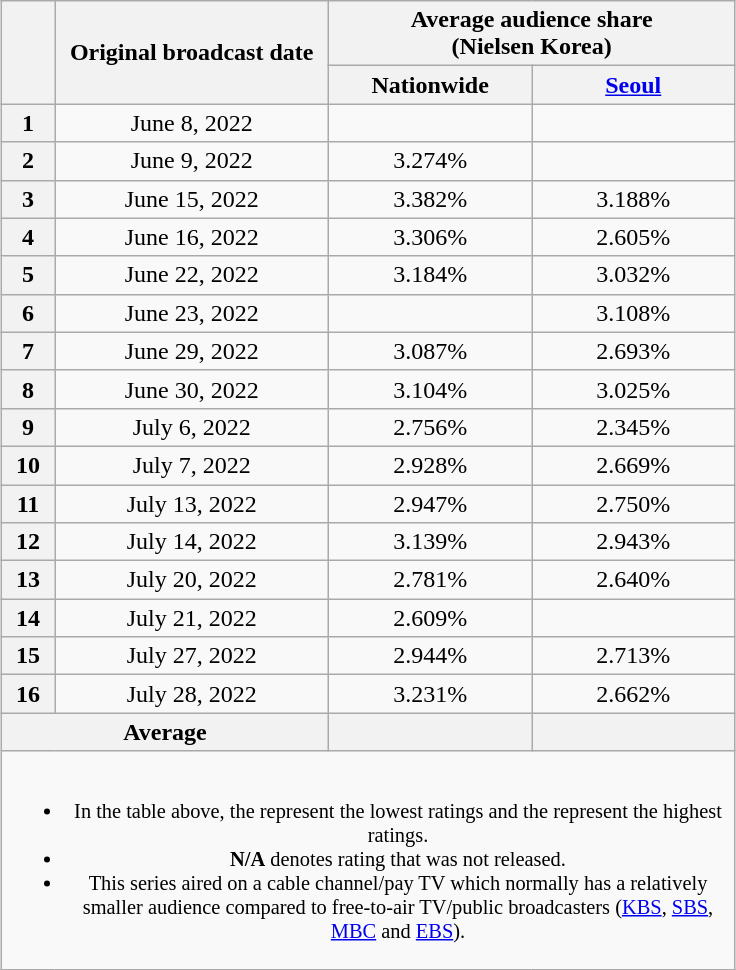<table class="wikitable" style="margin-left:auto; margin-right:auto; width:490px; text-align:center">
<tr>
<th scope="col" rowspan="2"></th>
<th scope="col" rowspan="2">Original broadcast date</th>
<th scope="col" colspan="2">Average audience share<br>(Nielsen Korea)</th>
</tr>
<tr>
<th scope="col" style="width:8em">Nationwide</th>
<th scope="col" style="width:8em"><a href='#'>Seoul</a></th>
</tr>
<tr>
<th scope="col">1</th>
<td>June 8, 2022</td>
<td><strong></strong> </td>
<td></td>
</tr>
<tr>
<th scope="col">2</th>
<td>June 9, 2022</td>
<td>3.274% </td>
<td><strong></strong> </td>
</tr>
<tr>
<th scope="col">3</th>
<td>June 15, 2022</td>
<td>3.382% </td>
<td>3.188% </td>
</tr>
<tr>
<th scope="col">4</th>
<td>June 16, 2022</td>
<td>3.306% </td>
<td>2.605% </td>
</tr>
<tr>
<th scope="col">5</th>
<td>June 22, 2022</td>
<td>3.184% </td>
<td>3.032% </td>
</tr>
<tr>
<th scope="col">6</th>
<td>June 23, 2022</td>
<td><strong></strong> </td>
<td>3.108% </td>
</tr>
<tr>
<th scope="col">7</th>
<td>June 29, 2022</td>
<td>3.087% </td>
<td>2.693% </td>
</tr>
<tr>
<th scope="col">8</th>
<td>June 30, 2022</td>
<td>3.104% </td>
<td>3.025% </td>
</tr>
<tr>
<th scope="col">9</th>
<td>July 6, 2022</td>
<td>2.756% </td>
<td>2.345% </td>
</tr>
<tr>
<th scope="col">10</th>
<td>July 7, 2022</td>
<td>2.928% </td>
<td>2.669% </td>
</tr>
<tr>
<th scope="col">11</th>
<td>July 13, 2022</td>
<td>2.947% </td>
<td>2.750% </td>
</tr>
<tr>
<th scope="col">12</th>
<td>July 14, 2022</td>
<td>3.139% </td>
<td>2.943% </td>
</tr>
<tr>
<th scope="col">13</th>
<td>July 20, 2022</td>
<td>2.781% </td>
<td>2.640% </td>
</tr>
<tr>
<th scope="col">14</th>
<td>July 21, 2022</td>
<td>2.609% </td>
<td><strong></strong> </td>
</tr>
<tr>
<th scope="col">15</th>
<td>July 27, 2022</td>
<td>2.944% </td>
<td>2.713% </td>
</tr>
<tr>
<th scope="col">16</th>
<td>July 28, 2022</td>
<td>3.231% </td>
<td>2.662% </td>
</tr>
<tr>
<th scope="col" colspan="2">Average</th>
<th scope="col"></th>
<th scope="col"></th>
</tr>
<tr>
<td colspan="4" style="font-size:85%"><br><ul><li>In the table above, the <strong></strong> represent the lowest ratings and the <strong></strong> represent the highest ratings.</li><li><strong>N/A</strong> denotes rating that was not released.</li><li>This series aired on a cable channel/pay TV which normally has a relatively smaller audience compared to free-to-air TV/public broadcasters (<a href='#'>KBS</a>, <a href='#'>SBS</a>, <a href='#'>MBC</a> and <a href='#'>EBS</a>).</li></ul></td>
</tr>
</table>
